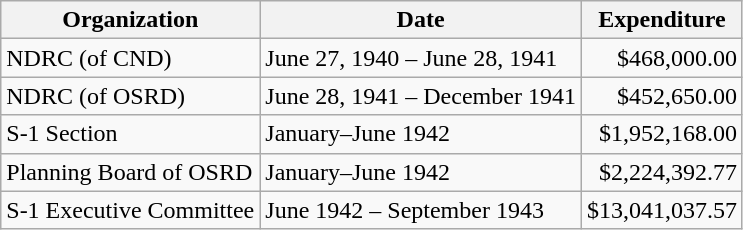<table class="wikitable">
<tr>
<th>Organization</th>
<th>Date</th>
<th>Expenditure</th>
</tr>
<tr>
<td>NDRC (of CND)</td>
<td>June 27, 1940 – June 28, 1941</td>
<td align=right>$468,000.00</td>
</tr>
<tr>
<td>NDRC (of OSRD)</td>
<td>June 28, 1941 – December 1941</td>
<td align=right>$452,650.00</td>
</tr>
<tr>
<td>S-1 Section</td>
<td>January–June 1942</td>
<td align=right>$1,952,168.00</td>
</tr>
<tr>
<td>Planning Board of OSRD</td>
<td>January–June 1942</td>
<td align=right>$2,224,392.77</td>
</tr>
<tr>
<td>S-1 Executive Committee</td>
<td>June 1942 – September 1943</td>
<td align=right>$13,041,037.57</td>
</tr>
</table>
